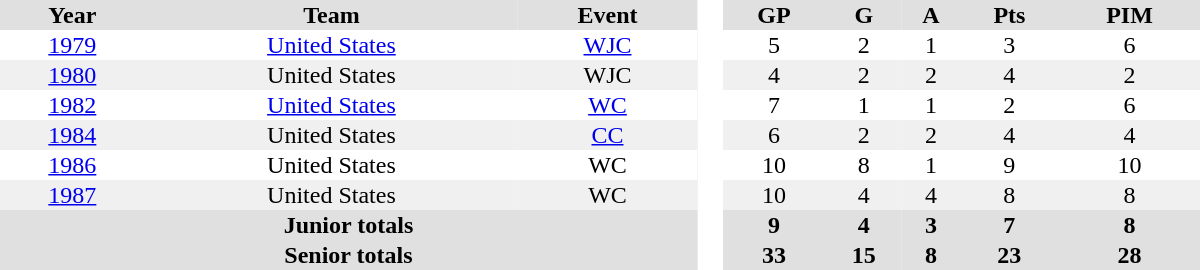<table border="0" cellpadding="1" cellspacing="0" style="text-align:center; width:50em">
<tr ALIGN="center" bgcolor="#e0e0e0">
<th>Year</th>
<th>Team</th>
<th>Event</th>
<th rowspan="99" bgcolor="#ffffff"> </th>
<th>GP</th>
<th>G</th>
<th>A</th>
<th>Pts</th>
<th>PIM</th>
</tr>
<tr>
<td><a href='#'>1979</a></td>
<td><a href='#'>United States</a></td>
<td><a href='#'>WJC</a></td>
<td>5</td>
<td>2</td>
<td>1</td>
<td>3</td>
<td>6</td>
</tr>
<tr bgcolor="#f0f0f0">
<td><a href='#'>1980</a></td>
<td>United States</td>
<td>WJC</td>
<td>4</td>
<td>2</td>
<td>2</td>
<td>4</td>
<td>2</td>
</tr>
<tr>
<td><a href='#'>1982</a></td>
<td><a href='#'>United States</a></td>
<td><a href='#'>WC</a></td>
<td>7</td>
<td>1</td>
<td>1</td>
<td>2</td>
<td>6</td>
</tr>
<tr bgcolor="#f0f0f0">
<td><a href='#'>1984</a></td>
<td>United States</td>
<td><a href='#'>CC</a></td>
<td>6</td>
<td>2</td>
<td>2</td>
<td>4</td>
<td>4</td>
</tr>
<tr>
<td><a href='#'>1986</a></td>
<td>United States</td>
<td>WC</td>
<td>10</td>
<td>8</td>
<td>1</td>
<td>9</td>
<td>10</td>
</tr>
<tr bgcolor="#f0f0f0">
<td><a href='#'>1987</a></td>
<td>United States</td>
<td>WC</td>
<td>10</td>
<td>4</td>
<td>4</td>
<td>8</td>
<td>8</td>
</tr>
<tr bgcolor="#e0e0e0">
<th colspan=3>Junior totals</th>
<th>9</th>
<th>4</th>
<th>3</th>
<th>7</th>
<th>8</th>
</tr>
<tr bgcolor="#e0e0e0">
<th colspan=3>Senior totals</th>
<th>33</th>
<th>15</th>
<th>8</th>
<th>23</th>
<th>28</th>
</tr>
</table>
